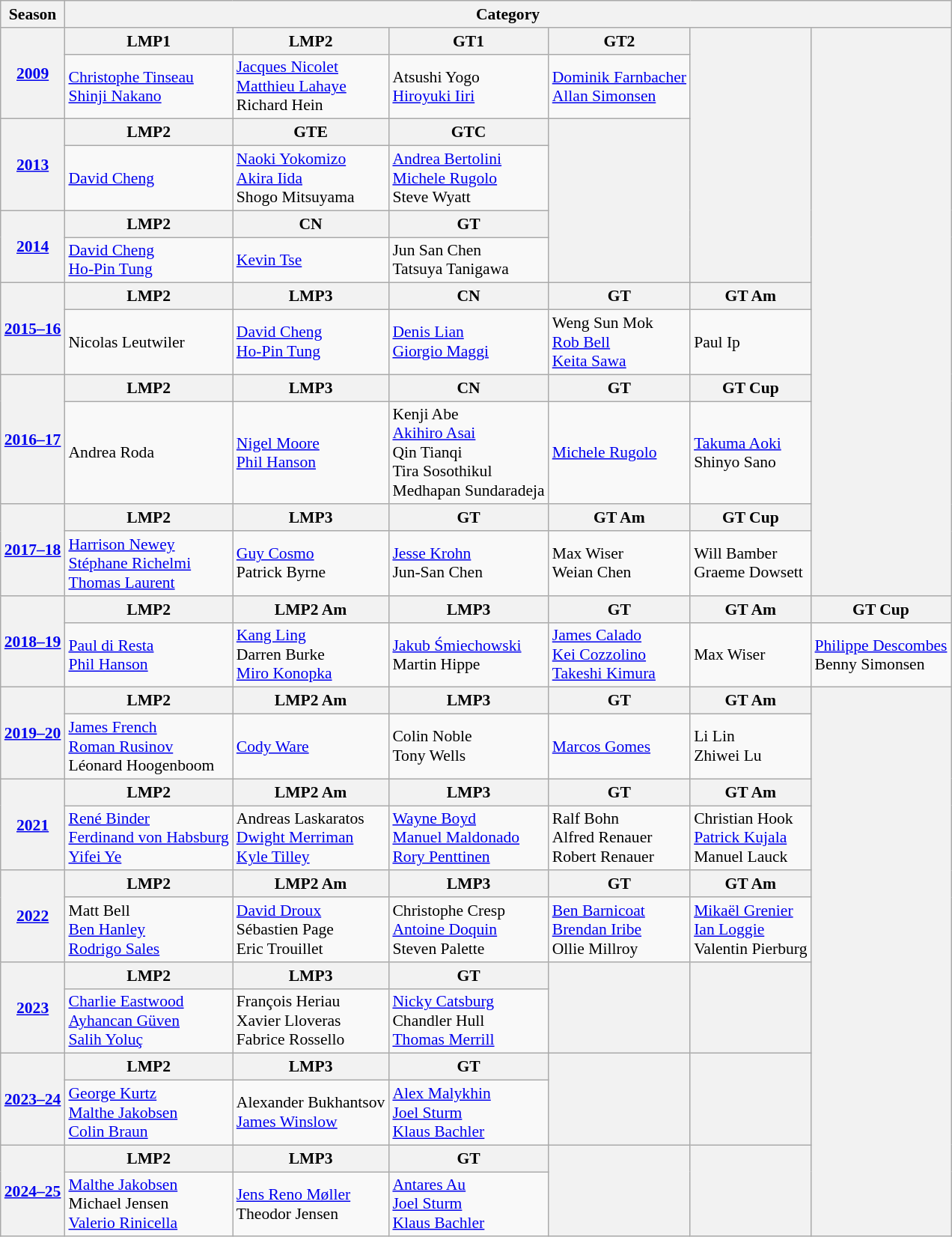<table class="wikitable" style="font-size:90%;">
<tr>
<th>Season</th>
<th colspan=6>Category</th>
</tr>
<tr>
<th rowspan=2><a href='#'>2009</a></th>
<th>LMP1</th>
<th>LMP2</th>
<th>GT1</th>
<th>GT2</th>
<th rowspan=6></th>
<th rowspan=12></th>
</tr>
<tr>
<td> <a href='#'>Christophe Tinseau</a><br> <a href='#'>Shinji Nakano</a></td>
<td> <a href='#'>Jacques Nicolet</a><br> <a href='#'>Matthieu Lahaye</a><br> Richard Hein</td>
<td> Atsushi Yogo<br> <a href='#'>Hiroyuki Iiri</a></td>
<td> <a href='#'>Dominik Farnbacher</a><br> <a href='#'>Allan Simonsen</a></td>
</tr>
<tr>
<th rowspan=2><a href='#'>2013</a></th>
<th>LMP2</th>
<th>GTE</th>
<th>GTC</th>
<th rowspan=4></th>
</tr>
<tr>
<td> <a href='#'>David Cheng</a></td>
<td> <a href='#'>Naoki Yokomizo</a><br> <a href='#'>Akira Iida</a><br> Shogo Mitsuyama</td>
<td> <a href='#'>Andrea Bertolini</a><br> <a href='#'>Michele Rugolo</a><br> Steve Wyatt</td>
</tr>
<tr>
<th rowspan=2><a href='#'>2014</a></th>
<th>LMP2</th>
<th>CN</th>
<th>GT</th>
</tr>
<tr>
<td> <a href='#'>David Cheng</a><br> <a href='#'>Ho-Pin Tung</a></td>
<td> <a href='#'>Kevin Tse</a></td>
<td> Jun San Chen<br> Tatsuya Tanigawa</td>
</tr>
<tr>
<th rowspan=2><a href='#'>2015–16</a></th>
<th>LMP2</th>
<th>LMP3</th>
<th>CN</th>
<th>GT</th>
<th>GT Am</th>
</tr>
<tr>
<td> Nicolas Leutwiler</td>
<td> <a href='#'>David Cheng</a><br> <a href='#'>Ho-Pin Tung</a></td>
<td> <a href='#'>Denis Lian</a><br> <a href='#'>Giorgio Maggi</a></td>
<td> Weng Sun Mok<br> <a href='#'>Rob Bell</a><br> <a href='#'>Keita Sawa</a></td>
<td> Paul Ip</td>
</tr>
<tr>
<th rowspan=2><a href='#'>2016–17</a></th>
<th>LMP2</th>
<th>LMP3</th>
<th>CN</th>
<th>GT</th>
<th>GT Cup</th>
</tr>
<tr>
<td> Andrea Roda</td>
<td> <a href='#'>Nigel Moore</a><br> <a href='#'>Phil Hanson</a></td>
<td> Kenji Abe<br> <a href='#'>Akihiro Asai</a><br> Qin Tianqi<br> Tira Sosothikul<br> Medhapan Sundaradeja</td>
<td> <a href='#'>Michele Rugolo</a></td>
<td> <a href='#'>Takuma Aoki</a><br> Shinyo Sano</td>
</tr>
<tr>
<th rowspan=2><a href='#'>2017–18</a></th>
<th>LMP2</th>
<th>LMP3</th>
<th>GT</th>
<th>GT Am</th>
<th>GT Cup</th>
</tr>
<tr>
<td> <a href='#'>Harrison Newey</a><br> <a href='#'>Stéphane Richelmi</a><br> <a href='#'>Thomas Laurent</a></td>
<td> <a href='#'>Guy Cosmo</a><br> Patrick Byrne</td>
<td> <a href='#'>Jesse Krohn</a><br> Jun-San Chen</td>
<td> Max Wiser<br> Weian Chen</td>
<td> Will Bamber<br> Graeme Dowsett</td>
</tr>
<tr>
<th rowspan=2><a href='#'>2018–19</a></th>
<th>LMP2</th>
<th>LMP2 Am</th>
<th>LMP3</th>
<th>GT</th>
<th>GT Am</th>
<th>GT Cup</th>
</tr>
<tr>
<td> <a href='#'>Paul di Resta</a><br> <a href='#'>Phil Hanson</a></td>
<td> <a href='#'>Kang Ling</a><br> Darren Burke<br> <a href='#'>Miro Konopka</a></td>
<td> <a href='#'>Jakub Śmiechowski</a><br> Martin Hippe</td>
<td> <a href='#'>James Calado</a><br> <a href='#'>Kei Cozzolino</a><br> <a href='#'>Takeshi Kimura</a></td>
<td> Max Wiser</td>
<td> <a href='#'>Philippe Descombes</a><br> Benny Simonsen</td>
</tr>
<tr>
<th rowspan=2><a href='#'>2019–20</a></th>
<th>LMP2</th>
<th>LMP2 Am</th>
<th>LMP3</th>
<th>GT</th>
<th>GT Am</th>
<th rowspan="12"></th>
</tr>
<tr>
<td> <a href='#'>James French</a><br> <a href='#'>Roman Rusinov</a><br> Léonard Hoogenboom</td>
<td> <a href='#'>Cody Ware</a></td>
<td> Colin Noble<br> Tony Wells</td>
<td> <a href='#'>Marcos Gomes</a></td>
<td> Li Lin<br> Zhiwei Lu</td>
</tr>
<tr>
<th rowspan="2"><a href='#'>2021</a></th>
<th>LMP2</th>
<th>LMP2 Am</th>
<th>LMP3</th>
<th>GT</th>
<th>GT Am</th>
</tr>
<tr>
<td> <a href='#'>René Binder</a><br> <a href='#'>Ferdinand von Habsburg</a><br> <a href='#'>Yifei Ye</a></td>
<td> Andreas Laskaratos<br> <a href='#'>Dwight Merriman</a><br> <a href='#'>Kyle Tilley</a></td>
<td> <a href='#'>Wayne Boyd</a><br> <a href='#'>Manuel Maldonado</a><br> <a href='#'>Rory Penttinen</a></td>
<td> Ralf Bohn<br> Alfred Renauer<br> Robert Renauer</td>
<td> Christian Hook<br> <a href='#'>Patrick Kujala</a><br> Manuel Lauck</td>
</tr>
<tr>
<th rowspan="2"><a href='#'>2022</a></th>
<th>LMP2</th>
<th>LMP2 Am</th>
<th>LMP3</th>
<th>GT</th>
<th>GT Am</th>
</tr>
<tr>
<td> Matt Bell<br> <a href='#'>Ben Hanley</a><br> <a href='#'>Rodrigo Sales</a></td>
<td> <a href='#'>David Droux</a><br> Sébastien Page<br> Eric Trouillet</td>
<td> Christophe Cresp<br> <a href='#'>Antoine Doquin</a><br> Steven Palette</td>
<td> <a href='#'>Ben Barnicoat</a><br> <a href='#'>Brendan Iribe</a><br> Ollie Millroy</td>
<td> <a href='#'>Mikaël Grenier</a><br> <a href='#'>Ian Loggie</a><br> Valentin Pierburg</td>
</tr>
<tr>
<th rowspan="2"><a href='#'>2023</a></th>
<th>LMP2</th>
<th>LMP3</th>
<th>GT</th>
<th rowspan="2"></th>
<th rowspan="2"></th>
</tr>
<tr>
<td> <a href='#'>Charlie Eastwood</a><br> <a href='#'>Ayhancan Güven</a><br> <a href='#'>Salih Yoluç</a></td>
<td> François Heriau<br> Xavier Lloveras<br> Fabrice Rossello</td>
<td> <a href='#'>Nicky Catsburg</a><br> Chandler Hull<br> <a href='#'>Thomas Merrill</a></td>
</tr>
<tr>
<th rowspan="2"><a href='#'>2023–24</a></th>
<th>LMP2</th>
<th>LMP3</th>
<th>GT</th>
<th rowspan="2"></th>
<th rowspan="2"></th>
</tr>
<tr>
<td> <a href='#'>George Kurtz</a><br> <a href='#'>Malthe Jakobsen</a><br> <a href='#'>Colin Braun</a></td>
<td> Alexander Bukhantsov<br> <a href='#'>James Winslow</a></td>
<td> <a href='#'>Alex Malykhin</a><br> <a href='#'>Joel Sturm</a><br> <a href='#'>Klaus Bachler</a></td>
</tr>
<tr>
<th rowspan="2"><a href='#'>2024–25</a></th>
<th>LMP2</th>
<th>LMP3</th>
<th>GT</th>
<th rowspan="2"></th>
<th rowspan="2"></th>
</tr>
<tr>
<td> <a href='#'>Malthe Jakobsen</a><br> Michael Jensen<br> <a href='#'>Valerio Rinicella</a></td>
<td> <a href='#'>Jens Reno Møller</a><br> Theodor Jensen</td>
<td> <a href='#'>Antares Au</a><br> <a href='#'>Joel Sturm</a><br> <a href='#'>Klaus Bachler</a></td>
</tr>
</table>
